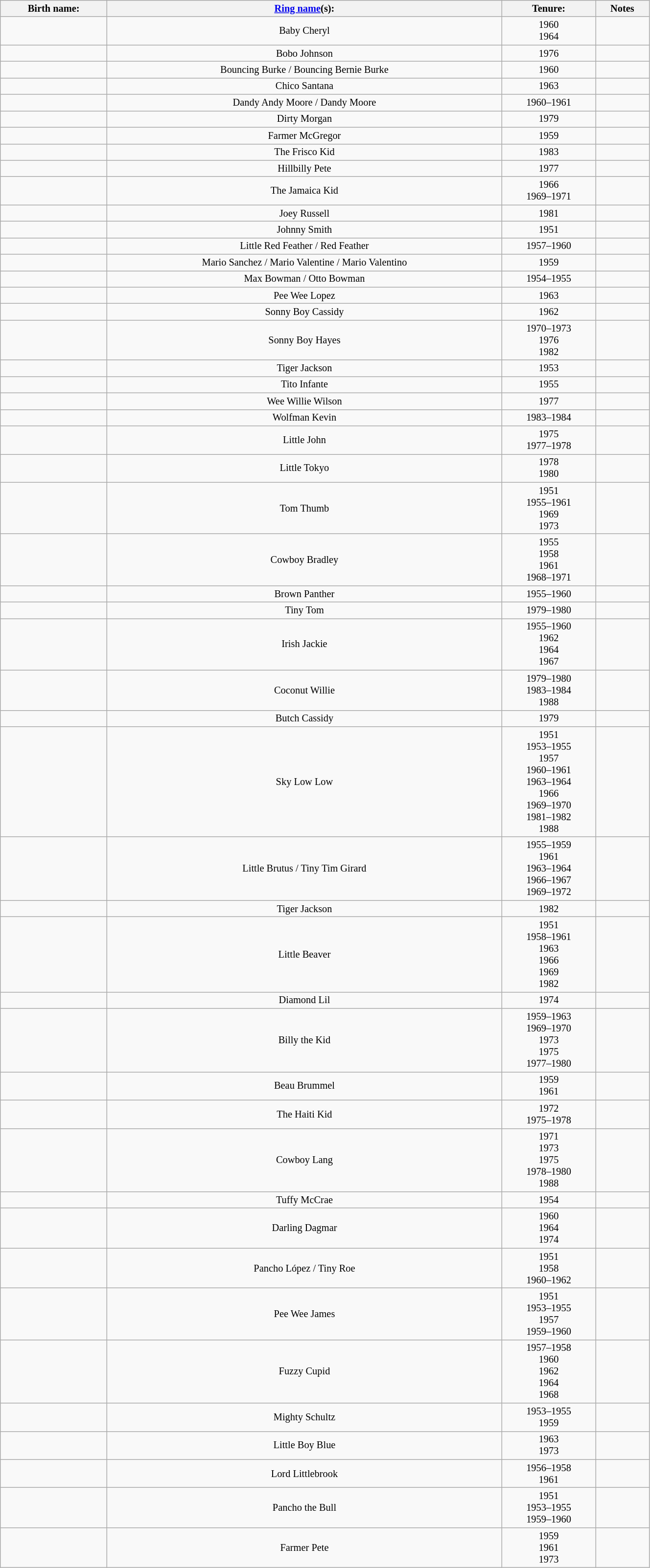<table class="sortable wikitable" style="font-size:85%; text-align:center; width:70%;">
<tr>
<th>Birth name:</th>
<th><a href='#'>Ring name</a>(s):</th>
<th>Tenure:</th>
<th>Notes</th>
</tr>
<tr>
<td></td>
<td>Baby Cheryl</td>
<td sort>1960<br>1964</td>
<td></td>
</tr>
<tr>
<td></td>
<td>Bobo Johnson</td>
<td sort>1976</td>
<td></td>
</tr>
<tr>
<td></td>
<td>Bouncing Burke / Bouncing Bernie Burke</td>
<td sort>1960</td>
<td></td>
</tr>
<tr>
<td></td>
<td>Chico Santana</td>
<td sort>1963</td>
<td></td>
</tr>
<tr>
<td></td>
<td>Dandy Andy Moore / Dandy Moore</td>
<td sort>1960–1961</td>
<td></td>
</tr>
<tr>
<td></td>
<td>Dirty Morgan</td>
<td sort>1979</td>
<td></td>
</tr>
<tr>
<td></td>
<td>Farmer McGregor</td>
<td sort>1959</td>
<td></td>
</tr>
<tr>
<td></td>
<td>The Frisco Kid</td>
<td sort>1983</td>
<td></td>
</tr>
<tr>
<td></td>
<td>Hillbilly Pete</td>
<td sort>1977</td>
<td></td>
</tr>
<tr>
<td></td>
<td>The Jamaica Kid</td>
<td sort>1966<br>1969–1971</td>
<td></td>
</tr>
<tr>
<td></td>
<td>Joey Russell</td>
<td sort>1981</td>
<td></td>
</tr>
<tr>
<td></td>
<td>Johnny Smith</td>
<td sort>1951</td>
<td></td>
</tr>
<tr>
<td></td>
<td>Little Red Feather / Red Feather</td>
<td sort>1957–1960</td>
<td></td>
</tr>
<tr>
<td></td>
<td>Mario Sanchez / Mario Valentine / Mario Valentino</td>
<td sort>1959</td>
<td></td>
</tr>
<tr>
<td></td>
<td>Max Bowman / Otto Bowman</td>
<td sort>1954–1955</td>
<td></td>
</tr>
<tr>
<td></td>
<td>Pee Wee Lopez</td>
<td sort>1963</td>
<td></td>
</tr>
<tr>
<td></td>
<td>Sonny Boy Cassidy</td>
<td sort>1962</td>
<td></td>
</tr>
<tr>
<td></td>
<td>Sonny Boy Hayes</td>
<td sort>1970–1973<br>1976<br>1982</td>
<td></td>
</tr>
<tr>
<td></td>
<td>Tiger Jackson</td>
<td sort>1953</td>
<td></td>
</tr>
<tr>
<td></td>
<td>Tito Infante</td>
<td sort>1955</td>
<td></td>
</tr>
<tr>
<td></td>
<td>Wee Willie Wilson</td>
<td sort>1977</td>
<td></td>
</tr>
<tr>
<td></td>
<td>Wolfman Kevin</td>
<td sort>1983–1984</td>
<td></td>
</tr>
<tr>
<td></td>
<td>Little John</td>
<td sort>1975<br>1977–1978</td>
<td></td>
</tr>
<tr>
<td></td>
<td>Little Tokyo</td>
<td sort>1978<br>1980</td>
<td></td>
</tr>
<tr>
<td></td>
<td>Tom Thumb</td>
<td sort>1951<br>1955–1961<br>1969<br>1973</td>
<td></td>
</tr>
<tr>
<td></td>
<td>Cowboy Bradley</td>
<td sort>1955<br>1958<br>1961<br>1968–1971</td>
<td></td>
</tr>
<tr>
<td></td>
<td>Brown Panther</td>
<td sort>1955–1960</td>
<td></td>
</tr>
<tr>
<td></td>
<td>Tiny Tom</td>
<td sort>1979–1980</td>
<td></td>
</tr>
<tr>
<td></td>
<td>Irish Jackie</td>
<td sort>1955–1960<br>1962<br>1964<br>1967</td>
<td></td>
</tr>
<tr>
<td></td>
<td>Coconut Willie</td>
<td sort>1979–1980<br>1983–1984<br>1988</td>
<td></td>
</tr>
<tr>
<td></td>
<td>Butch Cassidy</td>
<td sort>1979</td>
<td></td>
</tr>
<tr>
<td></td>
<td>Sky Low Low</td>
<td sort>1951<br>1953–1955<br>1957<br>1960–1961<br>1963–1964<br>1966<br>1969–1970<br>1981–1982<br>1988</td>
<td></td>
</tr>
<tr>
<td></td>
<td>Little Brutus / Tiny Tim Girard</td>
<td sort>1955–1959<br>1961<br>1963–1964<br>1966–1967<br>1969–1972</td>
<td></td>
</tr>
<tr>
<td></td>
<td>Tiger Jackson</td>
<td sort>1982</td>
<td></td>
</tr>
<tr>
<td></td>
<td>Little Beaver</td>
<td sort>1951<br>1958–1961<br>1963<br>1966<br>1969<br>1982</td>
<td></td>
</tr>
<tr>
<td></td>
<td>Diamond Lil</td>
<td sort>1974</td>
<td></td>
</tr>
<tr>
<td></td>
<td>Billy the Kid</td>
<td sort>1959–1963<br>1969–1970<br>1973<br>1975<br>1977–1980</td>
<td></td>
</tr>
<tr>
<td></td>
<td>Beau Brummel</td>
<td sort>1959<br>1961</td>
<td></td>
</tr>
<tr>
<td></td>
<td>The Haiti Kid</td>
<td sort>1972<br>1975–1978</td>
<td></td>
</tr>
<tr>
<td></td>
<td>Cowboy Lang</td>
<td sort>1971<br>1973<br>1975<br>1978–1980<br>1988</td>
<td></td>
</tr>
<tr>
<td></td>
<td>Tuffy McCrae</td>
<td sort>1954</td>
<td></td>
</tr>
<tr>
<td></td>
<td>Darling Dagmar</td>
<td sort>1960<br>1964<br>1974</td>
<td></td>
</tr>
<tr>
<td></td>
<td>Pancho López / Tiny Roe</td>
<td sort>1951<br>1958<br>1960–1962</td>
<td></td>
</tr>
<tr>
<td></td>
<td>Pee Wee James</td>
<td sort>1951<br>1953–1955<br>1957<br>1959–1960</td>
<td></td>
</tr>
<tr>
<td></td>
<td>Fuzzy Cupid</td>
<td sort>1957–1958<br>1960<br>1962<br>1964<br>1968</td>
<td></td>
</tr>
<tr>
<td></td>
<td>Mighty Schultz</td>
<td sort>1953–1955<br>1959</td>
<td></td>
</tr>
<tr>
<td></td>
<td>Little Boy Blue</td>
<td sort>1963<br>1973</td>
<td></td>
</tr>
<tr>
<td></td>
<td>Lord Littlebrook</td>
<td sort>1956–1958<br>1961</td>
<td></td>
</tr>
<tr>
<td></td>
<td>Pancho the Bull</td>
<td sort>1951<br>1953–1955<br>1959–1960</td>
<td></td>
</tr>
<tr>
<td></td>
<td>Farmer Pete</td>
<td sort>1959<br>1961<br>1973</td>
<td></td>
</tr>
</table>
